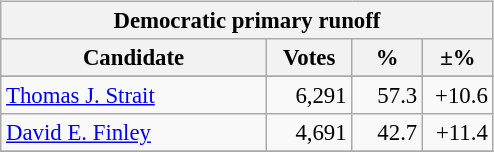<table class="wikitable" align="left" style="margin: 1em 1em 1em 0; font-size: 95%;">
<tr>
<th colspan="4">Democratic primary runoff</th>
</tr>
<tr>
<th colspan="1" style="width: 170px">Candidate</th>
<th style="width: 50px">Votes</th>
<th style="width: 40px">%</th>
<th style="width: 40px">±%</th>
</tr>
<tr>
</tr>
<tr>
<td><a href='#'>Thomas J. Strait</a></td>
<td align="right">6,291</td>
<td align="right">57.3</td>
<td align="right">+10.6</td>
</tr>
<tr>
<td><a href='#'>David E. Finley</a></td>
<td align="right">4,691</td>
<td align="right">42.7</td>
<td align="right">+11.4</td>
</tr>
<tr>
</tr>
</table>
